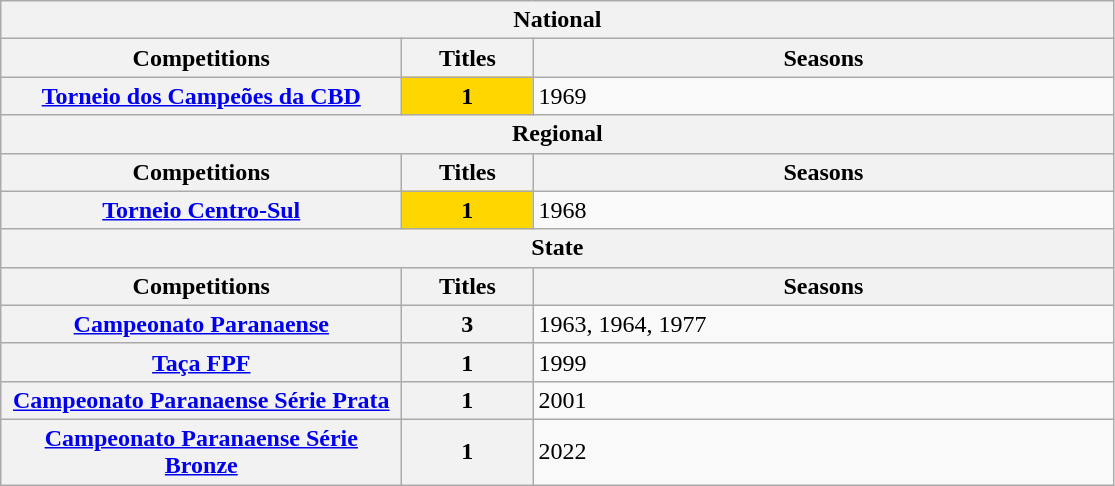<table class="wikitable">
<tr>
<th colspan="3">National</th>
</tr>
<tr>
<th style="width:260px">Competitions</th>
<th style="width:80px">Titles</th>
<th style="width:380px">Seasons</th>
</tr>
<tr>
<th><a href='#'>Torneio dos Campeões da CBD</a></th>
<td bgcolor="gold" style="text-align:center"><strong>1</strong></td>
<td>1969</td>
</tr>
<tr>
<th colspan="3">Regional</th>
</tr>
<tr>
<th style="width:260px">Competitions</th>
<th style="width:80px">Titles</th>
<th style="width:380px">Seasons</th>
</tr>
<tr>
<th><a href='#'>Torneio Centro-Sul</a></th>
<td bgcolor="gold" style="text-align:center"><strong>1</strong></td>
<td>1968</td>
</tr>
<tr>
<th colspan="3">State</th>
</tr>
<tr>
<th style="width:260px">Competitions</th>
<th style="width:80px">Titles</th>
<th style="width:380px">Seasons</th>
</tr>
<tr>
<th><a href='#'>Campeonato Paranaense</a></th>
<th>3</th>
<td>1963, 1964, 1977</td>
</tr>
<tr>
<th><a href='#'>Taça FPF</a></th>
<th>1</th>
<td>1999</td>
</tr>
<tr>
<th><a href='#'>Campeonato Paranaense Série Prata</a></th>
<th>1</th>
<td>2001</td>
</tr>
<tr>
<th><a href='#'>Campeonato Paranaense Série Bronze</a></th>
<th>1</th>
<td>2022</td>
</tr>
</table>
